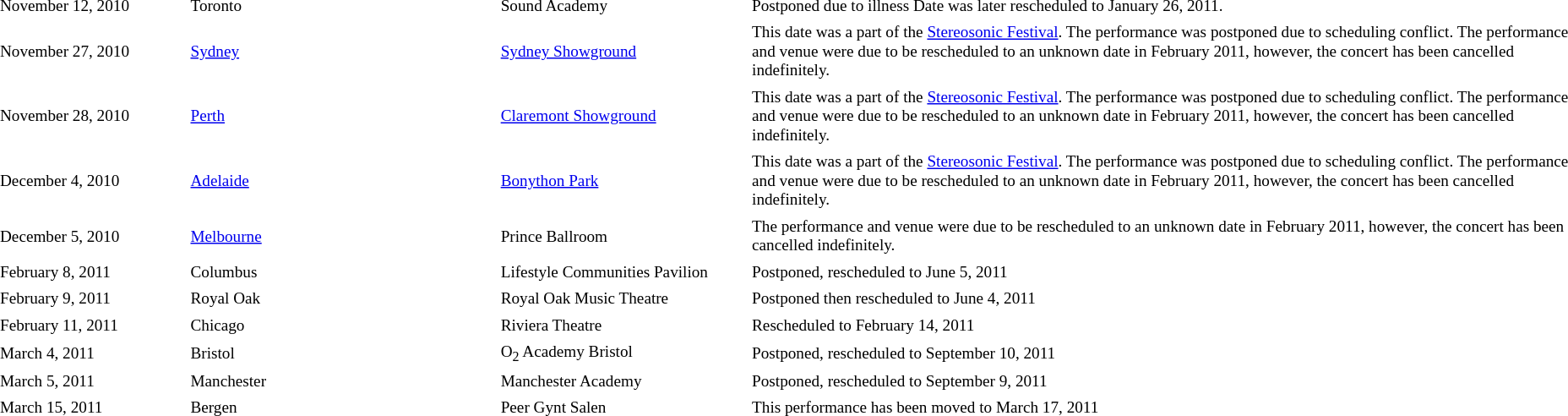<table cellpadding="2" style="border: 0px solid darkgray; font-size:80%" class="collapsible collapsed">
<tr>
<th width="150"></th>
<th width="250"></th>
<th width="200"></th>
<th width="700"></th>
</tr>
<tr border="0">
<td>November 12, 2010</td>
<td>Toronto</td>
<td>Sound Academy</td>
<td>Postponed due to illness Date was later rescheduled to January 26, 2011.</td>
</tr>
<tr>
<td>November 27, 2010</td>
<td><a href='#'>Sydney</a></td>
<td><a href='#'>Sydney Showground</a></td>
<td>This date was a part of the <a href='#'>Stereosonic Festival</a>. The performance was postponed due to scheduling conflict. The performance and venue were due to be rescheduled to an unknown date in February 2011, however, the concert has been cancelled indefinitely.</td>
</tr>
<tr>
<td>November 28, 2010</td>
<td><a href='#'>Perth</a></td>
<td><a href='#'>Claremont Showground</a></td>
<td>This date was a part of the <a href='#'>Stereosonic Festival</a>. The performance was postponed due to scheduling conflict. The performance and venue were due to be  rescheduled to an unknown date in February 2011, however, the concert has been cancelled indefinitely.</td>
</tr>
<tr>
<td>December 4, 2010</td>
<td><a href='#'>Adelaide</a></td>
<td><a href='#'>Bonython Park</a></td>
<td>This date was a part of the <a href='#'>Stereosonic Festival</a>. The performance was postponed due to scheduling conflict. The performance and venue were due to be  rescheduled to an unknown date in February 2011, however, the concert has been cancelled indefinitely.</td>
</tr>
<tr>
<td>December 5, 2010</td>
<td><a href='#'>Melbourne</a></td>
<td>Prince Ballroom</td>
<td>The performance and venue were due to be  rescheduled to an unknown date in February 2011, however, the concert has been cancelled indefinitely.</td>
</tr>
<tr>
<td>February 8, 2011</td>
<td>Columbus</td>
<td>Lifestyle Communities Pavilion</td>
<td>Postponed, rescheduled to June 5, 2011</td>
</tr>
<tr>
<td>February 9, 2011</td>
<td>Royal Oak</td>
<td>Royal Oak Music Theatre</td>
<td>Postponed then rescheduled to June 4, 2011</td>
</tr>
<tr>
<td>February 11, 2011</td>
<td>Chicago</td>
<td>Riviera Theatre</td>
<td>Rescheduled to February 14, 2011</td>
</tr>
<tr>
<td>March 4, 2011</td>
<td>Bristol</td>
<td>O<sub>2</sub> Academy Bristol</td>
<td>Postponed, rescheduled to September 10, 2011</td>
</tr>
<tr>
<td>March 5, 2011</td>
<td>Manchester</td>
<td>Manchester Academy</td>
<td>Postponed, rescheduled to September 9, 2011</td>
</tr>
<tr>
<td>March 15, 2011</td>
<td>Bergen</td>
<td>Peer Gynt Salen</td>
<td>This performance has been moved to March 17, 2011</td>
</tr>
</table>
